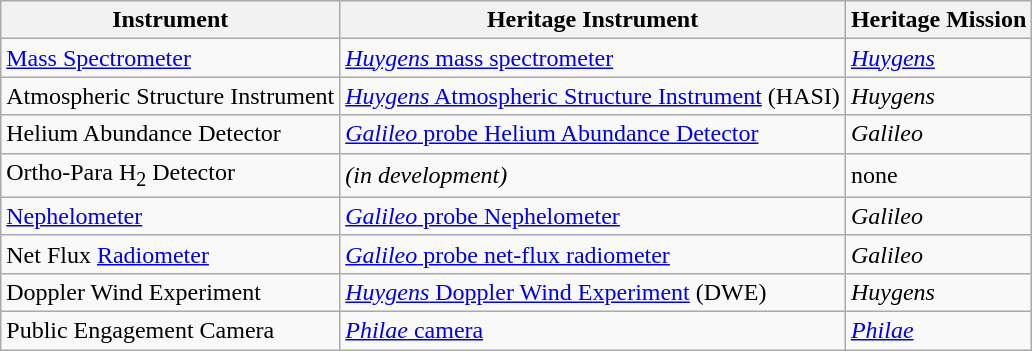<table class="wikitable">
<tr>
<th>Instrument</th>
<th>Heritage Instrument</th>
<th>Heritage Mission</th>
</tr>
<tr>
<td><a href='#'>Mass Spectrometer</a></td>
<td><a href='#'><em>Huygens</em> mass spectrometer</a></td>
<td><em><a href='#'>Huygens</a></em></td>
</tr>
<tr>
<td>Atmospheric Structure Instrument</td>
<td><a href='#'><em>Huygens</em> Atmospheric Structure Instrument</a> (HASI)</td>
<td><em>Huygens</em></td>
</tr>
<tr>
<td>Helium Abundance Detector</td>
<td><a href='#'><em>Galileo</em> probe Helium Abundance Detector</a></td>
<td><em>Galileo</em></td>
</tr>
<tr>
<td>Ortho-Para H<sub>2</sub> Detector</td>
<td><em>(in development)</em></td>
<td>none</td>
</tr>
<tr>
<td><a href='#'>Nephelometer</a></td>
<td><a href='#'><em>Galileo</em> probe Nephelometer</a></td>
<td><em>Galileo</em></td>
</tr>
<tr>
<td>Net Flux <a href='#'>Radiometer</a></td>
<td><a href='#'><em>Galileo</em> probe net-flux radiometer</a></td>
<td><em>Galileo</em></td>
</tr>
<tr>
<td>Doppler Wind Experiment</td>
<td><a href='#'><em>Huygens</em> Doppler Wind Experiment</a> (DWE)</td>
<td><em>Huygens</em></td>
</tr>
<tr>
<td>Public Engagement Camera</td>
<td><a href='#'><em>Philae</em> camera</a></td>
<td><em><a href='#'>Philae</a></em></td>
</tr>
</table>
